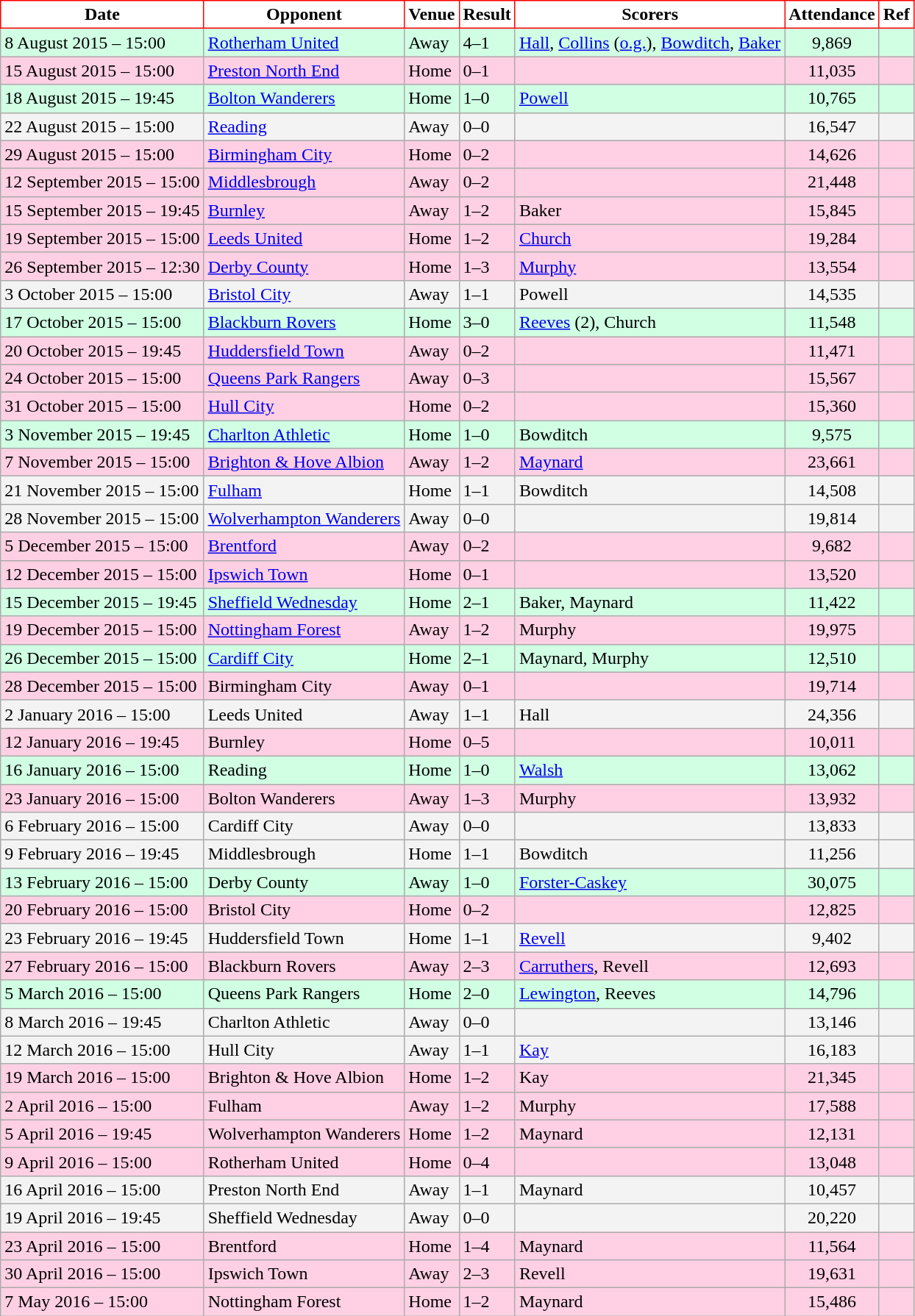<table class="wikitable">
<tr>
<th style="background:#FFFFFF; color:black; border:1px solid red;">Date</th>
<th style="background:#FFFFFF; color:black; border:1px solid red;">Opponent</th>
<th style="background:#FFFFFF; color:black; border:1px solid red;">Venue</th>
<th style="background:#FFFFFF; color:black; border:1px solid red;">Result</th>
<th style="background:#FFFFFF; color:black; border:1px solid red;">Scorers</th>
<th style="background:#FFFFFF; color:black; border:1px solid red;">Attendance</th>
<th style="background:#FFFFFF; color:black; border:1px solid red;">Ref</th>
</tr>
<tr bgcolor = "#d0ffe3">
<td>8 August 2015 – 15:00</td>
<td><a href='#'>Rotherham United</a></td>
<td>Away</td>
<td>4–1</td>
<td><a href='#'>Hall</a>, <a href='#'>Collins</a> (<a href='#'>o.g.</a>), <a href='#'>Bowditch</a>, <a href='#'>Baker</a></td>
<td align="center">9,869</td>
<td></td>
</tr>
<tr bgcolor = "#ffd0e3">
<td>15 August 2015 – 15:00</td>
<td><a href='#'>Preston North End</a></td>
<td>Home</td>
<td>0–1</td>
<td> </td>
<td align="center">11,035</td>
<td></td>
</tr>
<tr bgcolor = "#d0ffe3">
<td>18 August 2015 – 19:45</td>
<td><a href='#'>Bolton Wanderers</a></td>
<td>Home</td>
<td>1–0</td>
<td><a href='#'>Powell</a></td>
<td align="center">10,765</td>
<td></td>
</tr>
<tr bgcolor = "#f3f3f3">
<td>22 August 2015 – 15:00</td>
<td><a href='#'>Reading</a></td>
<td>Away</td>
<td>0–0</td>
<td> </td>
<td align="center">16,547</td>
<td></td>
</tr>
<tr bgcolor = "#ffd0e3">
<td>29 August 2015 – 15:00</td>
<td><a href='#'>Birmingham City</a></td>
<td>Home</td>
<td>0–2</td>
<td> </td>
<td align="center">14,626</td>
<td></td>
</tr>
<tr bgcolor = "#ffd0e3">
<td>12 September 2015 – 15:00</td>
<td><a href='#'>Middlesbrough</a></td>
<td>Away</td>
<td>0–2</td>
<td> </td>
<td align="center">21,448</td>
<td></td>
</tr>
<tr bgcolor = "#ffd0e3">
<td>15 September 2015 – 19:45</td>
<td><a href='#'>Burnley</a></td>
<td>Away</td>
<td>1–2</td>
<td>Baker</td>
<td align="center">15,845</td>
<td></td>
</tr>
<tr bgcolor = "#ffd0e3">
<td>19 September 2015 – 15:00</td>
<td><a href='#'>Leeds United</a></td>
<td>Home</td>
<td>1–2</td>
<td><a href='#'>Church</a></td>
<td align="center">19,284</td>
<td></td>
</tr>
<tr bgcolor = "#ffd0e3">
<td>26 September 2015 – 12:30</td>
<td><a href='#'>Derby County</a></td>
<td>Home</td>
<td>1–3</td>
<td><a href='#'>Murphy</a></td>
<td align="center">13,554</td>
<td></td>
</tr>
<tr bgcolor = "#f3f3f3">
<td>3 October 2015 – 15:00</td>
<td><a href='#'>Bristol City</a></td>
<td>Away</td>
<td>1–1</td>
<td>Powell</td>
<td align="center">14,535</td>
<td></td>
</tr>
<tr bgcolor = "#d0ffe3">
<td>17 October 2015 – 15:00</td>
<td><a href='#'>Blackburn Rovers</a></td>
<td>Home</td>
<td>3–0</td>
<td><a href='#'>Reeves</a> (2), Church</td>
<td align="center">11,548</td>
<td></td>
</tr>
<tr bgcolor = "#ffd0e3">
<td>20 October 2015 – 19:45</td>
<td><a href='#'>Huddersfield Town</a></td>
<td>Away</td>
<td>0–2</td>
<td> </td>
<td align="center">11,471</td>
<td></td>
</tr>
<tr bgcolor = "#ffd0e3">
<td>24 October 2015 – 15:00</td>
<td><a href='#'>Queens Park Rangers</a></td>
<td>Away</td>
<td>0–3</td>
<td> </td>
<td align="center">15,567</td>
<td></td>
</tr>
<tr bgcolor = "#ffd0e3">
<td>31 October 2015 – 15:00</td>
<td><a href='#'>Hull City</a></td>
<td>Home</td>
<td>0–2</td>
<td> </td>
<td align="center">15,360</td>
<td></td>
</tr>
<tr bgcolor = "#d0ffe3">
<td>3 November 2015 – 19:45</td>
<td><a href='#'>Charlton Athletic</a></td>
<td>Home</td>
<td>1–0</td>
<td>Bowditch</td>
<td align="center">9,575</td>
<td></td>
</tr>
<tr bgcolor = "#ffd0e3">
<td>7 November 2015 – 15:00</td>
<td><a href='#'>Brighton & Hove Albion</a></td>
<td>Away</td>
<td>1–2</td>
<td><a href='#'>Maynard</a></td>
<td align="center">23,661</td>
<td></td>
</tr>
<tr bgcolor = "#f3f3f3">
<td>21 November 2015 – 15:00</td>
<td><a href='#'>Fulham</a></td>
<td>Home</td>
<td>1–1</td>
<td>Bowditch</td>
<td align="center">14,508</td>
<td></td>
</tr>
<tr bgcolor = "#f3f3f3">
<td>28 November 2015 – 15:00</td>
<td><a href='#'>Wolverhampton Wanderers</a></td>
<td>Away</td>
<td>0–0</td>
<td> </td>
<td align="center">19,814</td>
<td></td>
</tr>
<tr bgcolor = "#ffd0e3">
<td>5 December 2015 – 15:00</td>
<td><a href='#'>Brentford</a></td>
<td>Away</td>
<td>0–2</td>
<td> </td>
<td align="center">9,682</td>
<td></td>
</tr>
<tr bgcolor = "#ffd0e3">
<td>12 December 2015 – 15:00</td>
<td><a href='#'>Ipswich Town</a></td>
<td>Home</td>
<td>0–1</td>
<td> </td>
<td align="center">13,520</td>
<td></td>
</tr>
<tr bgcolor = "#d0ffe3">
<td>15 December 2015 – 19:45</td>
<td><a href='#'>Sheffield Wednesday</a></td>
<td>Home</td>
<td>2–1</td>
<td>Baker, Maynard</td>
<td align="center">11,422</td>
<td></td>
</tr>
<tr bgcolor = "#ffd0e3">
<td>19 December 2015 – 15:00</td>
<td><a href='#'>Nottingham Forest</a></td>
<td>Away</td>
<td>1–2</td>
<td>Murphy</td>
<td align="center">19,975</td>
<td></td>
</tr>
<tr bgcolor = "#d0ffe3">
<td>26 December 2015 – 15:00</td>
<td><a href='#'>Cardiff City</a></td>
<td>Home</td>
<td>2–1</td>
<td>Maynard, Murphy</td>
<td align="center">12,510</td>
<td></td>
</tr>
<tr bgcolor = "#ffd0e3">
<td>28 December 2015 – 15:00</td>
<td>Birmingham City</td>
<td>Away</td>
<td>0–1</td>
<td> </td>
<td align="center">19,714</td>
<td></td>
</tr>
<tr bgcolor = "#f3f3f3">
<td>2 January 2016 – 15:00</td>
<td>Leeds United</td>
<td>Away</td>
<td>1–1</td>
<td>Hall</td>
<td align="center">24,356</td>
<td></td>
</tr>
<tr bgcolor = "#ffd0e3">
<td>12 January 2016 – 19:45</td>
<td>Burnley</td>
<td>Home</td>
<td>0–5</td>
<td> </td>
<td align="center">10,011</td>
<td></td>
</tr>
<tr bgcolor = "#d0ffe3">
<td>16 January 2016 – 15:00</td>
<td>Reading</td>
<td>Home</td>
<td>1–0</td>
<td><a href='#'>Walsh</a></td>
<td align="center">13,062</td>
<td></td>
</tr>
<tr bgcolor = "#ffd0e3">
<td>23 January 2016 – 15:00</td>
<td>Bolton Wanderers</td>
<td>Away</td>
<td>1–3</td>
<td>Murphy</td>
<td align="center">13,932</td>
<td></td>
</tr>
<tr bgcolor = "#f3f3f3">
<td>6 February 2016 – 15:00</td>
<td>Cardiff City</td>
<td>Away</td>
<td>0–0</td>
<td> </td>
<td align="center">13,833</td>
<td></td>
</tr>
<tr bgcolor = "#f3f3f3">
<td>9 February 2016 – 19:45</td>
<td>Middlesbrough</td>
<td>Home</td>
<td>1–1</td>
<td>Bowditch</td>
<td align="center">11,256</td>
<td></td>
</tr>
<tr bgcolor = "#d0ffe3">
<td>13 February 2016 – 15:00</td>
<td>Derby County</td>
<td>Away</td>
<td>1–0</td>
<td><a href='#'>Forster-Caskey</a></td>
<td align="center">30,075</td>
<td></td>
</tr>
<tr bgcolor = "#ffd0e3">
<td>20 February 2016 – 15:00</td>
<td>Bristol City</td>
<td>Home</td>
<td>0–2</td>
<td> </td>
<td align="center">12,825</td>
<td></td>
</tr>
<tr bgcolor = "#f3f3f3">
<td>23 February 2016 – 19:45</td>
<td>Huddersfield Town</td>
<td>Home</td>
<td>1–1</td>
<td><a href='#'>Revell</a></td>
<td align="center">9,402</td>
<td></td>
</tr>
<tr bgcolor = "#ffd0e3">
<td>27 February 2016 – 15:00</td>
<td>Blackburn Rovers</td>
<td>Away</td>
<td>2–3</td>
<td><a href='#'>Carruthers</a>, Revell</td>
<td align="center">12,693</td>
<td></td>
</tr>
<tr bgcolor = "#d0ffe3">
<td>5 March 2016 – 15:00</td>
<td>Queens Park Rangers</td>
<td>Home</td>
<td>2–0</td>
<td><a href='#'>Lewington</a>, Reeves</td>
<td align="center">14,796</td>
<td></td>
</tr>
<tr bgcolor = "f3f3f3">
<td>8 March 2016 – 19:45</td>
<td>Charlton Athletic</td>
<td>Away</td>
<td>0–0</td>
<td> </td>
<td align="center">13,146</td>
<td></td>
</tr>
<tr bgcolor = "f3f3f3">
<td>12 March 2016 – 15:00</td>
<td>Hull City</td>
<td>Away</td>
<td>1–1</td>
<td><a href='#'>Kay</a></td>
<td align="center">16,183</td>
<td></td>
</tr>
<tr bgcolor = "#ffd0e3">
<td>19 March 2016 – 15:00</td>
<td>Brighton & Hove Albion</td>
<td>Home</td>
<td>1–2</td>
<td>Kay</td>
<td align="center">21,345</td>
<td></td>
</tr>
<tr bgcolor = "#ffd0e3">
<td>2 April 2016 – 15:00</td>
<td>Fulham</td>
<td>Away</td>
<td>1–2</td>
<td>Murphy</td>
<td align="center">17,588</td>
<td></td>
</tr>
<tr bgcolor = "#ffd0e3">
<td>5 April 2016 – 19:45</td>
<td>Wolverhampton Wanderers</td>
<td>Home</td>
<td>1–2</td>
<td>Maynard</td>
<td align="center">12,131</td>
<td></td>
</tr>
<tr bgcolor = "#ffd0e3">
<td>9 April 2016 – 15:00</td>
<td>Rotherham United</td>
<td>Home</td>
<td>0–4</td>
<td> </td>
<td align="center">13,048</td>
<td></td>
</tr>
<tr bgcolor = "#f3f3f3">
<td>16 April 2016 – 15:00</td>
<td>Preston North End</td>
<td>Away</td>
<td>1–1</td>
<td>Maynard</td>
<td align="center">10,457</td>
<td></td>
</tr>
<tr bgcolor = "#f3f3f3">
<td>19 April 2016 – 19:45</td>
<td>Sheffield Wednesday</td>
<td>Away</td>
<td>0–0</td>
<td> </td>
<td align="center">20,220</td>
<td></td>
</tr>
<tr bgcolor = "#ffd0e3">
<td>23 April 2016 – 15:00</td>
<td>Brentford</td>
<td>Home</td>
<td>1–4</td>
<td>Maynard</td>
<td align="center">11,564</td>
<td></td>
</tr>
<tr bgcolor = "#ffd0e3">
<td>30 April 2016 – 15:00</td>
<td>Ipswich Town</td>
<td>Away</td>
<td>2–3</td>
<td>Revell</td>
<td align="center">19,631</td>
<td></td>
</tr>
<tr bgcolor = "#ffd0e3">
<td>7 May 2016 – 15:00</td>
<td>Nottingham Forest</td>
<td>Home</td>
<td>1–2</td>
<td>Maynard</td>
<td align="center">15,486</td>
<td></td>
</tr>
</table>
